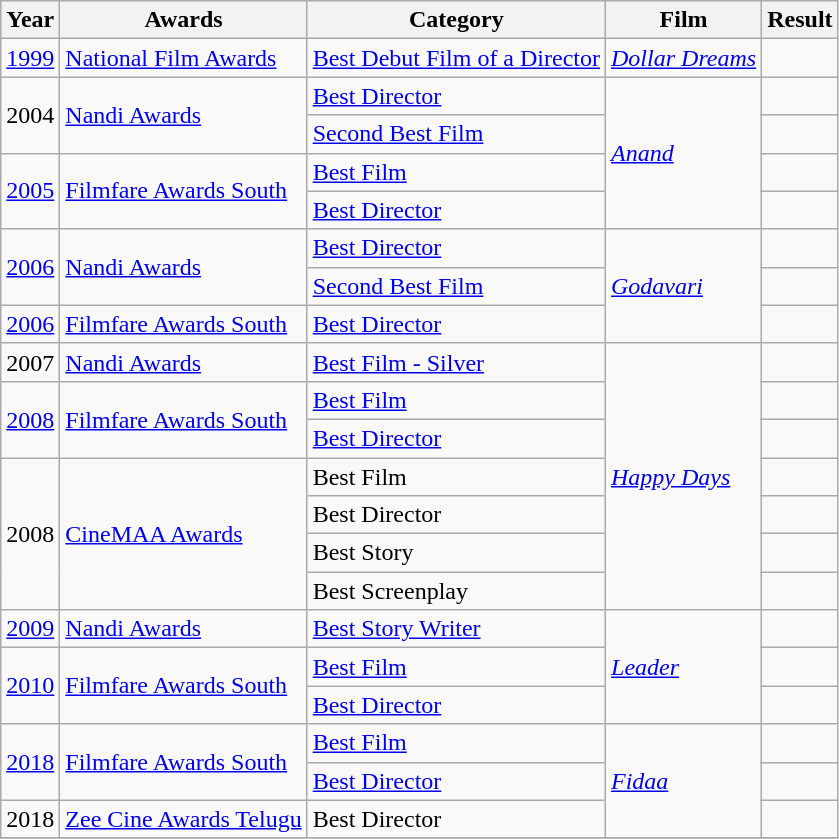<table class="wikitable sortable">
<tr>
<th>Year</th>
<th>Awards</th>
<th>Category</th>
<th>Film</th>
<th>Result</th>
</tr>
<tr>
<td><a href='#'>1999</a></td>
<td><a href='#'>National Film Awards</a></td>
<td><a href='#'>Best Debut Film of a Director</a></td>
<td><em><a href='#'>Dollar Dreams</a></em></td>
<td></td>
</tr>
<tr>
<td rowspan="2">2004</td>
<td rowspan="2"><a href='#'>Nandi Awards</a></td>
<td><a href='#'>Best Director</a></td>
<td rowspan=4><em><a href='#'>Anand</a></em></td>
<td></td>
</tr>
<tr>
<td><a href='#'>Second Best Film</a></td>
<td></td>
</tr>
<tr>
<td rowspan="2"><a href='#'>2005</a></td>
<td rowspan="2"><a href='#'>Filmfare Awards South</a></td>
<td><a href='#'>Best Film</a></td>
<td></td>
</tr>
<tr>
<td><a href='#'>Best Director</a></td>
<td></td>
</tr>
<tr>
<td rowspan="2"><a href='#'>2006</a></td>
<td rowspan="2"><a href='#'>Nandi Awards</a></td>
<td><a href='#'>Best Director</a></td>
<td rowspan=3><em><a href='#'>Godavari</a></em></td>
<td></td>
</tr>
<tr>
<td><a href='#'>Second Best Film</a></td>
<td></td>
</tr>
<tr>
<td><a href='#'>2006</a></td>
<td><a href='#'>Filmfare Awards South</a></td>
<td><a href='#'>Best Director</a></td>
<td></td>
</tr>
<tr>
<td>2007</td>
<td><a href='#'>Nandi Awards</a></td>
<td><a href='#'>Best Film - Silver</a></td>
<td rowspan="7"><em><a href='#'>Happy Days</a></em></td>
<td></td>
</tr>
<tr>
<td rowspan="2"><a href='#'>2008</a></td>
<td rowspan="2"><a href='#'>Filmfare Awards South</a></td>
<td><a href='#'>Best Film</a></td>
<td></td>
</tr>
<tr>
<td><a href='#'>Best Director</a></td>
<td></td>
</tr>
<tr>
<td rowspan="4">2008</td>
<td rowspan="4"><a href='#'>CineMAA Awards</a></td>
<td>Best Film</td>
<td></td>
</tr>
<tr>
<td>Best Director</td>
<td></td>
</tr>
<tr>
<td>Best Story</td>
<td></td>
</tr>
<tr>
<td>Best Screenplay</td>
<td></td>
</tr>
<tr>
<td><a href='#'>2009</a></td>
<td><a href='#'>Nandi Awards</a></td>
<td><a href='#'>Best Story Writer</a></td>
<td rowspan="3"><em><a href='#'>Leader</a></em></td>
<td></td>
</tr>
<tr>
<td rowspan="2"><a href='#'>2010</a></td>
<td rowspan="2"><a href='#'>Filmfare Awards South</a></td>
<td><a href='#'>Best Film</a></td>
<td></td>
</tr>
<tr>
<td><a href='#'>Best Director</a></td>
<td></td>
</tr>
<tr>
<td rowspan="2"><a href='#'>2018</a></td>
<td rowspan="2"><a href='#'>Filmfare Awards South</a></td>
<td><a href='#'>Best Film</a></td>
<td rowspan=3><em><a href='#'>Fidaa</a></em></td>
<td></td>
</tr>
<tr>
<td><a href='#'>Best Director</a></td>
<td></td>
</tr>
<tr>
<td>2018</td>
<td><a href='#'>Zee Cine Awards Telugu</a></td>
<td>Best Director</td>
<td></td>
</tr>
<tr>
</tr>
</table>
